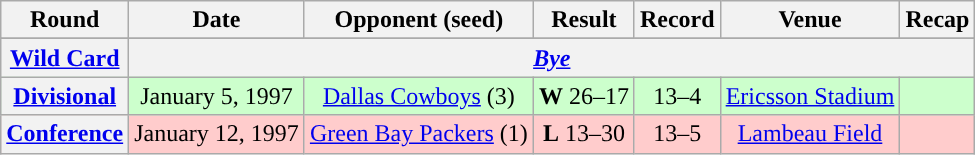<table class="wikitable" style="text-align:center">
<tr>
<th>Round</th>
<th>Date</th>
<th>Opponent (seed)</th>
<th>Result</th>
<th>Record</th>
<th>Venue</th>
<th>Recap</th>
</tr>
<tr>
</tr>
<tr align="center">
<th><a href='#'>Wild Card</a></th>
<th colspan="6"><em><a href='#'>Bye</a></em></th>
</tr>
<tr align="center" bgcolor="#cfc">
<th><a href='#'>Divisional</a></th>
<td>January 5, 1997</td>
<td><a href='#'>Dallas Cowboys</a> (3)</td>
<td><strong>W</strong> 26–17</td>
<td>13–4</td>
<td><a href='#'>Ericsson Stadium</a></td>
<td></td>
</tr>
<tr align="center" bgcolor="#fcc">
<th><a href='#'>Conference</a></th>
<td>January 12, 1997</td>
<td><a href='#'>Green Bay Packers</a> (1)</td>
<td><strong>L</strong> 13–30</td>
<td>13–5</td>
<td><a href='#'>Lambeau Field</a></td>
<td></td>
</tr>
</table>
